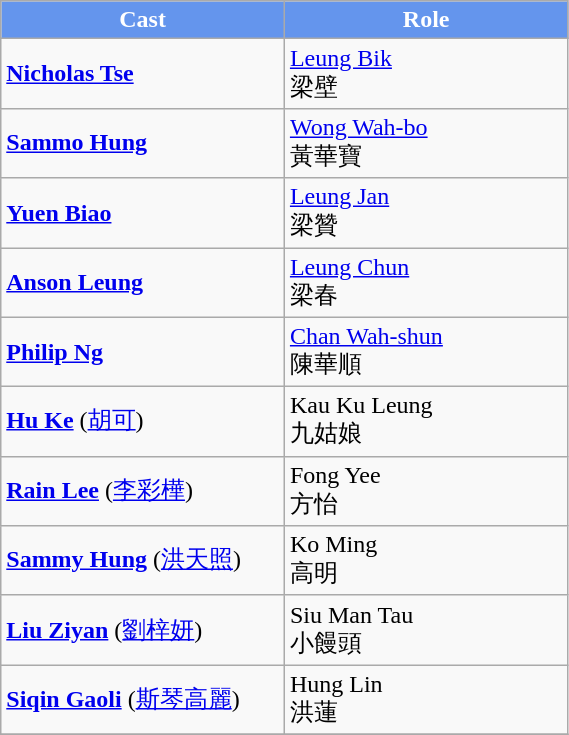<table class="wikitable" width="30%">
<tr style="background:cornflowerblue; color:white" align=center>
<td style="width:25%"><strong>Cast</strong></td>
<td style="width:25%"><strong>Role</strong></td>
</tr>
<tr>
<td><strong><a href='#'>Nicholas Tse</a></strong></td>
<td><a href='#'>Leung Bik</a><br>梁壁</td>
</tr>
<tr>
<td><strong><a href='#'>Sammo Hung</a></strong></td>
<td><a href='#'>Wong Wah-bo</a><br>黃華寶</td>
</tr>
<tr>
<td><strong><a href='#'>Yuen Biao</a></strong></td>
<td><a href='#'>Leung Jan</a><br>梁贊</td>
</tr>
<tr>
<td><strong><a href='#'>Anson Leung</a></strong></td>
<td><a href='#'>Leung Chun</a><br>梁春</td>
</tr>
<tr>
<td><strong><a href='#'>Philip Ng</a></strong></td>
<td><a href='#'>Chan Wah-shun</a><br>陳華順</td>
</tr>
<tr>
<td><strong><a href='#'>Hu Ke</a></strong> (<a href='#'>胡可</a>)</td>
<td>Kau Ku Leung<br>九姑娘</td>
</tr>
<tr>
<td><strong><a href='#'>Rain Lee</a></strong> (<a href='#'>李彩樺</a>)</td>
<td>Fong Yee<br>方怡</td>
</tr>
<tr>
<td><strong><a href='#'>Sammy Hung</a></strong> (<a href='#'>洪天照</a>)</td>
<td>Ko Ming<br> 高明</td>
</tr>
<tr>
<td><strong><a href='#'>Liu Ziyan</a></strong> (<a href='#'>劉梓妍</a>)</td>
<td>Siu Man Tau<br>小饅頭</td>
</tr>
<tr>
<td><strong><a href='#'>Siqin Gaoli</a></strong> (<a href='#'>斯琴高麗</a>)</td>
<td>Hung Lin<br>洪蓮</td>
</tr>
<tr>
</tr>
</table>
